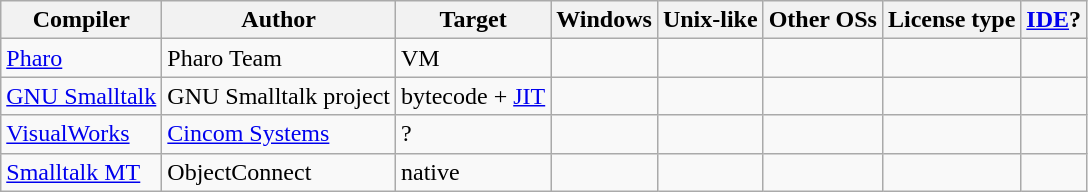<table class="wikitable sortable">
<tr>
<th>Compiler</th>
<th>Author</th>
<th>Target</th>
<th>Windows</th>
<th>Unix-like</th>
<th>Other OSs</th>
<th>License type</th>
<th><a href='#'>IDE</a>?</th>
</tr>
<tr>
<td><a href='#'>Pharo</a></td>
<td>Pharo Team</td>
<td>VM</td>
<td></td>
<td></td>
<td></td>
<td></td>
<td></td>
</tr>
<tr>
<td><a href='#'>GNU Smalltalk</a></td>
<td>GNU Smalltalk project</td>
<td>bytecode + <a href='#'>JIT</a></td>
<td></td>
<td></td>
<td></td>
<td></td>
<td></td>
</tr>
<tr>
<td><a href='#'>VisualWorks</a></td>
<td><a href='#'>Cincom Systems</a></td>
<td>?</td>
<td></td>
<td></td>
<td></td>
<td></td>
<td></td>
</tr>
<tr>
<td><a href='#'>Smalltalk MT</a></td>
<td>ObjectConnect</td>
<td>native</td>
<td></td>
<td></td>
<td></td>
<td></td>
<td></td>
</tr>
</table>
